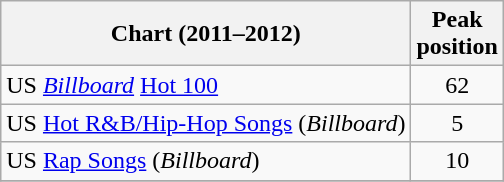<table class="wikitable sortable">
<tr>
<th>Chart (2011–2012)</th>
<th>Peak<br>position</th>
</tr>
<tr>
<td>US <a href='#'><em>Billboard</em></a> <a href='#'>Hot 100</a></td>
<td style="text-align:center;">62</td>
</tr>
<tr>
<td>US <a href='#'>Hot R&B/Hip-Hop Songs</a> (<em>Billboard</em>)</td>
<td style="text-align:center;">5</td>
</tr>
<tr>
<td>US <a href='#'>Rap Songs</a> (<em>Billboard</em>)</td>
<td style="text-align:center;">10</td>
</tr>
<tr>
</tr>
</table>
